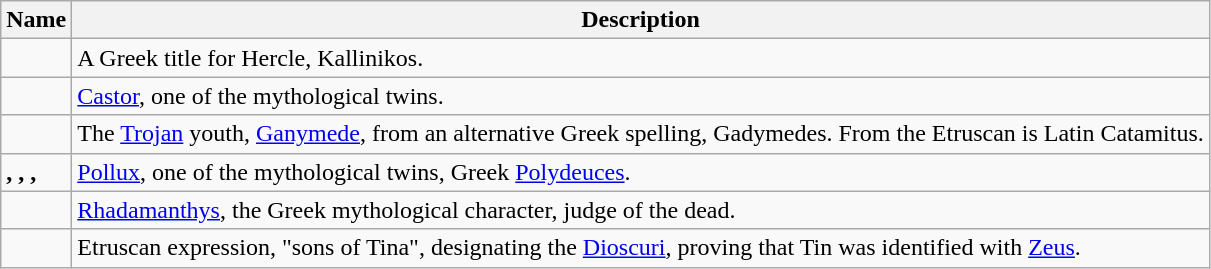<table class="wikitable">
<tr>
<th>Name</th>
<th>Description</th>
</tr>
<tr>
<td><strong></strong></td>
<td>A Greek title for Hercle, Kallinikos.</td>
</tr>
<tr>
<td><strong></strong></td>
<td><a href='#'>Castor</a>, one of the mythological twins.</td>
</tr>
<tr>
<td><strong></strong></td>
<td>The <a href='#'>Trojan</a> youth, <a href='#'>Ganymede</a>, from an alternative Greek spelling, Gadymedes. From the Etruscan is Latin Catamitus.</td>
</tr>
<tr>
<td><strong>, , , </strong></td>
<td><a href='#'>Pollux</a>, one of the mythological twins, Greek <a href='#'>Polydeuces</a>.</td>
</tr>
<tr>
<td><strong></strong></td>
<td><a href='#'>Rhadamanthys</a>, the Greek mythological character, judge of the dead.</td>
</tr>
<tr>
<td><strong></strong></td>
<td>Etruscan expression, "sons of Tina", designating the <a href='#'>Dioscuri</a>, proving that Tin was identified with <a href='#'>Zeus</a>.</td>
</tr>
</table>
